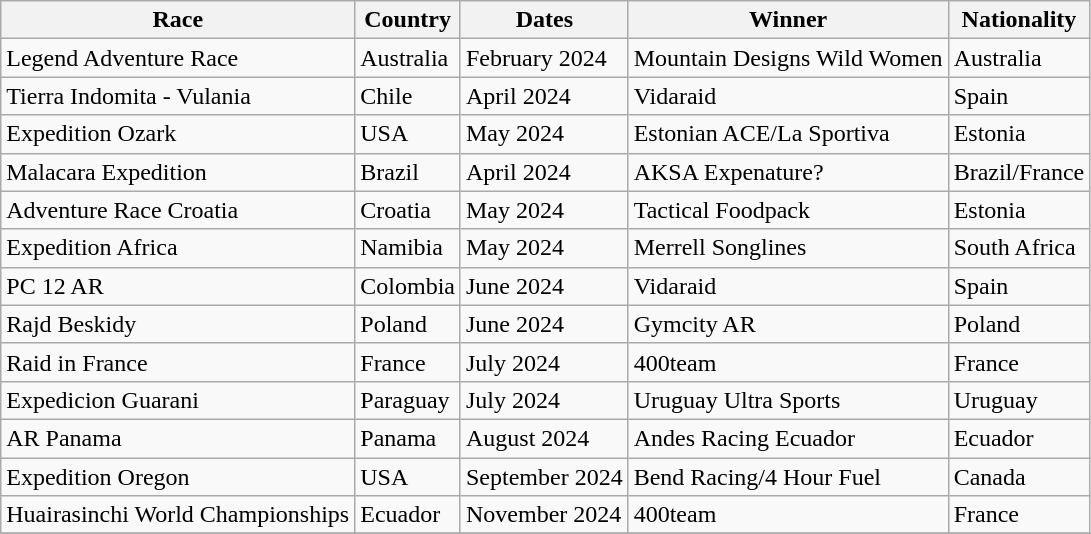<table class="wikitable sortable">
<tr>
<th>Race</th>
<th>Country</th>
<th>Dates</th>
<th>Winner</th>
<th>Nationality</th>
</tr>
<tr>
<td>Legend Adventure Race</td>
<td>Australia</td>
<td>February 2024</td>
<td>Mountain Designs Wild Women</td>
<td>Australia</td>
</tr>
<tr |->
<td>Tierra Indomita - Vulania</td>
<td>Chile</td>
<td>April 2024</td>
<td>Vidaraid</td>
<td>Spain</td>
</tr>
<tr>
<td>Expedition Ozark</td>
<td>USA</td>
<td>May 2024</td>
<td>Estonian ACE/La Sportiva</td>
<td>Estonia</td>
</tr>
<tr>
<td>Malacara Expedition</td>
<td>Brazil</td>
<td>April 2024</td>
<td>AKSA Expenature?</td>
<td>Brazil/France</td>
</tr>
<tr>
<td>Adventure Race Croatia</td>
<td>Croatia</td>
<td>May 2024</td>
<td>Tactical Foodpack</td>
<td>Estonia</td>
</tr>
<tr>
<td>Expedition Africa</td>
<td>Namibia</td>
<td>May 2024</td>
<td>Merrell Songlines</td>
<td>South Africa</td>
</tr>
<tr>
<td>PC 12 AR</td>
<td>Colombia</td>
<td>June 2024</td>
<td>Vidaraid</td>
<td>Spain</td>
</tr>
<tr>
<td>Rajd Beskidy</td>
<td>Poland</td>
<td>June 2024</td>
<td>Gymcity AR</td>
<td>Poland</td>
</tr>
<tr>
<td>Raid in France</td>
<td>France</td>
<td>July 2024</td>
<td>400team</td>
<td>France</td>
</tr>
<tr>
<td>Expedicion Guarani</td>
<td>Paraguay</td>
<td>July 2024</td>
<td>Uruguay Ultra Sports</td>
<td>Uruguay</td>
</tr>
<tr>
<td>AR Panama</td>
<td>Panama</td>
<td>August 2024</td>
<td>Andes Racing Ecuador</td>
<td>Ecuador</td>
</tr>
<tr>
<td>Expedition Oregon</td>
<td>USA</td>
<td>September 2024</td>
<td>Bend Racing/4 Hour Fuel</td>
<td>Canada</td>
</tr>
<tr>
<td>Huairasinchi World Championships</td>
<td>Ecuador</td>
<td>November 2024</td>
<td>400team</td>
<td>France</td>
</tr>
<tr>
</tr>
</table>
